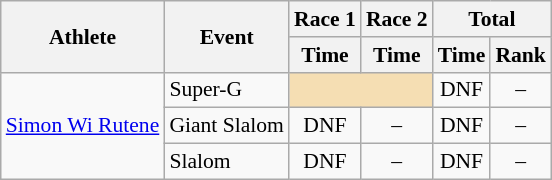<table class="wikitable" style="font-size:90%">
<tr>
<th rowspan="2">Athlete</th>
<th rowspan="2">Event</th>
<th>Race 1</th>
<th>Race 2</th>
<th colspan="2">Total</th>
</tr>
<tr>
<th>Time</th>
<th>Time</th>
<th>Time</th>
<th>Rank</th>
</tr>
<tr>
<td rowspan=3><a href='#'>Simon Wi Rutene</a></td>
<td>Super-G</td>
<td colspan="2" bgcolor="wheat"></td>
<td align="center">DNF</td>
<td align="center">–</td>
</tr>
<tr>
<td>Giant Slalom</td>
<td align="center">DNF</td>
<td align="center">–</td>
<td align="center">DNF</td>
<td align="center">–</td>
</tr>
<tr>
<td>Slalom</td>
<td align="center">DNF</td>
<td align="center">–</td>
<td align="center">DNF</td>
<td align="center">–</td>
</tr>
</table>
